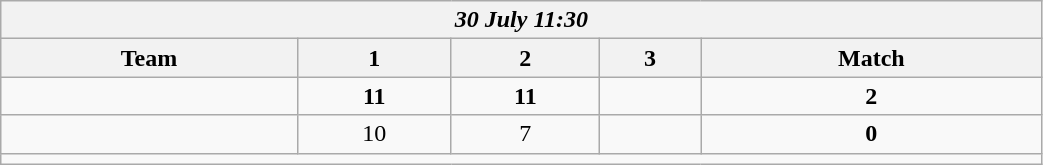<table class=wikitable style="text-align:center; width: 55%">
<tr>
<th colspan=10><em>30 July 11:30</em></th>
</tr>
<tr>
<th>Team</th>
<th>1</th>
<th>2</th>
<th>3</th>
<th>Match</th>
</tr>
<tr>
<td align=left><strong><br></strong></td>
<td><strong>11</strong></td>
<td><strong>11</strong></td>
<td></td>
<td><strong>2</strong></td>
</tr>
<tr>
<td align=left><br></td>
<td>10</td>
<td>7</td>
<td></td>
<td><strong>0</strong></td>
</tr>
<tr>
<td colspan=10></td>
</tr>
</table>
